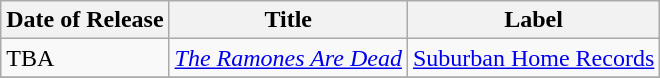<table class="wikitable">
<tr>
<th>Date of Release</th>
<th>Title</th>
<th>Label</th>
</tr>
<tr>
<td>TBA</td>
<td><em><a href='#'>The Ramones Are Dead</a></em></td>
<td><a href='#'>Suburban Home Records</a></td>
</tr>
<tr>
</tr>
</table>
